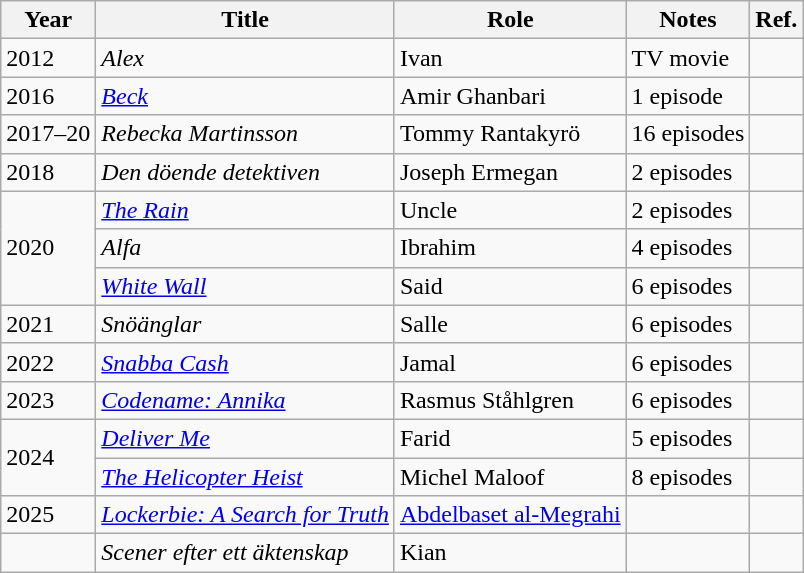<table class="wikitable sortable">
<tr>
<th>Year</th>
<th>Title</th>
<th>Role</th>
<th class="unsortable">Notes</th>
<th class="unsortable">Ref.</th>
</tr>
<tr>
<td>2012</td>
<td><em>Alex</em></td>
<td>Ivan</td>
<td>TV movie</td>
<td></td>
</tr>
<tr>
<td>2016</td>
<td><em><a href='#'>Beck</a></em></td>
<td>Amir Ghanbari</td>
<td>1 episode</td>
<td></td>
</tr>
<tr>
<td>2017–20</td>
<td><em>Rebecka Martinsson</em></td>
<td>Tommy Rantakyrö</td>
<td>16 episodes</td>
<td></td>
</tr>
<tr>
<td>2018</td>
<td><em>Den döende detektiven</em></td>
<td>Joseph Ermegan</td>
<td>2 episodes</td>
<td></td>
</tr>
<tr>
<td rowspan="3">2020</td>
<td><em><a href='#'>The Rain</a></em></td>
<td>Uncle</td>
<td>2 episodes</td>
<td></td>
</tr>
<tr>
<td><em>Alfa</em></td>
<td>Ibrahim</td>
<td>4 episodes</td>
<td></td>
</tr>
<tr>
<td><em><a href='#'>White Wall</a></em></td>
<td>Said</td>
<td>6 episodes</td>
<td></td>
</tr>
<tr>
<td>2021</td>
<td><em>Snöänglar</em></td>
<td>Salle</td>
<td>6 episodes</td>
<td></td>
</tr>
<tr>
<td>2022</td>
<td><em><a href='#'>Snabba Cash</a></em></td>
<td>Jamal</td>
<td>6 episodes</td>
<td></td>
</tr>
<tr>
<td>2023</td>
<td><em><a href='#'>Codename: Annika</a></em></td>
<td>Rasmus Ståhlgren</td>
<td>6 episodes</td>
<td></td>
</tr>
<tr>
<td rowspan="2">2024</td>
<td><em><a href='#'>Deliver Me</a></em></td>
<td>Farid</td>
<td>5 episodes</td>
<td></td>
</tr>
<tr>
<td><em><a href='#'>The Helicopter Heist</a></em></td>
<td>Michel Maloof</td>
<td>8 episodes</td>
<td></td>
</tr>
<tr>
<td>2025</td>
<td><em><a href='#'>Lockerbie: A Search for Truth</a></em></td>
<td><a href='#'>Abdelbaset al-Megrahi</a></td>
<td></td>
<td></td>
</tr>
<tr>
<td></td>
<td><em>Scener efter ett äktenskap</em></td>
<td>Kian</td>
<td></td>
<td></td>
</tr>
</table>
